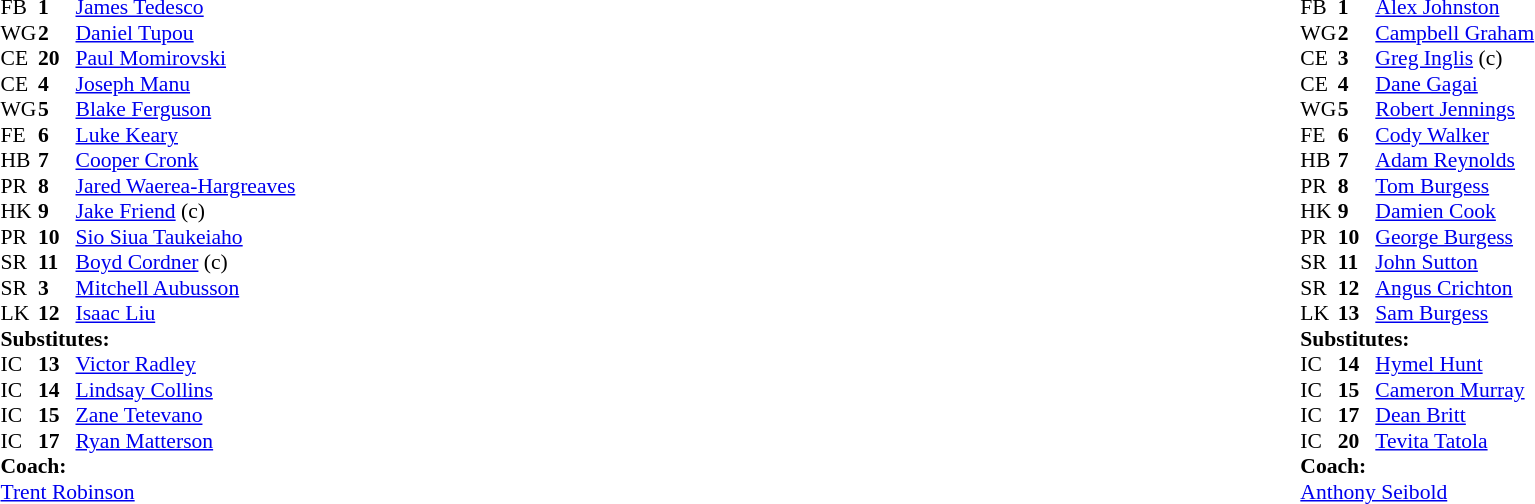<table class="mw-collapsible mw-collapsed" width="100%">
<tr>
<td valign="top" width="50%"><br><table cellspacing="0" cellpadding="0" style="font-size: 90%">
<tr>
<th width="25"></th>
<th width="25"></th>
</tr>
<tr>
<td>FB</td>
<td><strong>1</strong></td>
<td><a href='#'>James Tedesco</a></td>
</tr>
<tr>
<td>WG</td>
<td><strong>2</strong></td>
<td><a href='#'>Daniel Tupou</a></td>
</tr>
<tr>
<td>CE</td>
<td><strong>20</strong></td>
<td><a href='#'>Paul Momirovski</a></td>
</tr>
<tr>
<td>CE</td>
<td><strong>4</strong></td>
<td><a href='#'>Joseph Manu</a></td>
</tr>
<tr>
<td>WG</td>
<td><strong>5</strong></td>
<td><a href='#'>Blake Ferguson</a></td>
</tr>
<tr>
<td>FE</td>
<td><strong>6</strong></td>
<td><a href='#'>Luke Keary</a></td>
</tr>
<tr>
<td>HB</td>
<td><strong>7</strong></td>
<td><a href='#'>Cooper Cronk</a></td>
</tr>
<tr>
<td>PR</td>
<td><strong>8</strong></td>
<td><a href='#'>Jared Waerea-Hargreaves</a></td>
</tr>
<tr>
<td>HK</td>
<td><strong>9</strong></td>
<td><a href='#'>Jake Friend</a> (c)</td>
</tr>
<tr>
<td>PR</td>
<td><strong>10</strong></td>
<td><a href='#'>Sio Siua Taukeiaho</a></td>
</tr>
<tr>
<td>SR</td>
<td><strong>11</strong></td>
<td><a href='#'>Boyd Cordner</a> (c)</td>
</tr>
<tr>
<td>SR</td>
<td><strong>3</strong></td>
<td><a href='#'>Mitchell Aubusson</a></td>
</tr>
<tr>
<td>LK</td>
<td><strong>12</strong></td>
<td><a href='#'>Isaac Liu</a></td>
</tr>
<tr>
<td colspan="3"><strong>Substitutes:</strong></td>
</tr>
<tr>
<td>IC</td>
<td><strong>13</strong></td>
<td><a href='#'>Victor Radley</a></td>
</tr>
<tr>
<td>IC</td>
<td><strong>14</strong></td>
<td><a href='#'>Lindsay Collins</a></td>
</tr>
<tr>
<td>IC</td>
<td><strong>15</strong></td>
<td><a href='#'>Zane Tetevano</a></td>
</tr>
<tr>
<td>IC</td>
<td><strong>17</strong></td>
<td><a href='#'>Ryan Matterson</a></td>
</tr>
<tr>
<td colspan="3"><strong>Coach:</strong></td>
</tr>
<tr>
<td colspan="4"><a href='#'>Trent Robinson</a></td>
</tr>
</table>
</td>
<td valign="top" width="50%"><br><table cellspacing="0" cellpadding="0" align="center" style="font-size: 90%">
<tr>
<th width="25"></th>
<th width="25"></th>
</tr>
<tr>
<td>FB</td>
<td><strong>1</strong></td>
<td><a href='#'>Alex Johnston</a></td>
</tr>
<tr>
<td>WG</td>
<td><strong>2</strong></td>
<td><a href='#'>Campbell Graham</a></td>
</tr>
<tr>
<td>CE</td>
<td><strong>3</strong></td>
<td><a href='#'>Greg Inglis</a> (c)</td>
</tr>
<tr>
<td>CE</td>
<td><strong>4</strong></td>
<td><a href='#'>Dane Gagai</a></td>
</tr>
<tr>
<td>WG</td>
<td><strong>5</strong></td>
<td><a href='#'>Robert Jennings</a></td>
</tr>
<tr>
<td>FE</td>
<td><strong>6</strong></td>
<td><a href='#'>Cody Walker</a></td>
</tr>
<tr>
<td>HB</td>
<td><strong>7</strong></td>
<td><a href='#'>Adam Reynolds</a></td>
</tr>
<tr>
<td>PR</td>
<td><strong>8</strong></td>
<td><a href='#'>Tom Burgess</a></td>
</tr>
<tr>
<td>HK</td>
<td><strong>9</strong></td>
<td><a href='#'>Damien Cook</a></td>
</tr>
<tr>
<td>PR</td>
<td><strong>10</strong></td>
<td><a href='#'>George Burgess</a></td>
</tr>
<tr>
<td>SR</td>
<td><strong>11</strong></td>
<td><a href='#'>John Sutton</a></td>
</tr>
<tr>
<td>SR</td>
<td><strong>12</strong></td>
<td><a href='#'>Angus Crichton</a></td>
</tr>
<tr>
<td>LK</td>
<td><strong>13</strong></td>
<td><a href='#'>Sam Burgess</a></td>
</tr>
<tr>
<td colspan="3"><strong>Substitutes:</strong></td>
</tr>
<tr>
<td>IC</td>
<td><strong>14</strong></td>
<td><a href='#'>Hymel Hunt</a></td>
</tr>
<tr>
<td>IC</td>
<td><strong>15</strong></td>
<td><a href='#'>Cameron Murray</a></td>
</tr>
<tr>
<td>IC</td>
<td><strong>17</strong></td>
<td><a href='#'>Dean Britt</a></td>
</tr>
<tr>
<td>IC</td>
<td><strong>20</strong></td>
<td><a href='#'>Tevita Tatola</a></td>
</tr>
<tr>
<td colspan="3"><strong>Coach:</strong></td>
</tr>
<tr>
<td colspan="4"><a href='#'>Anthony Seibold</a></td>
</tr>
</table>
</td>
</tr>
</table>
